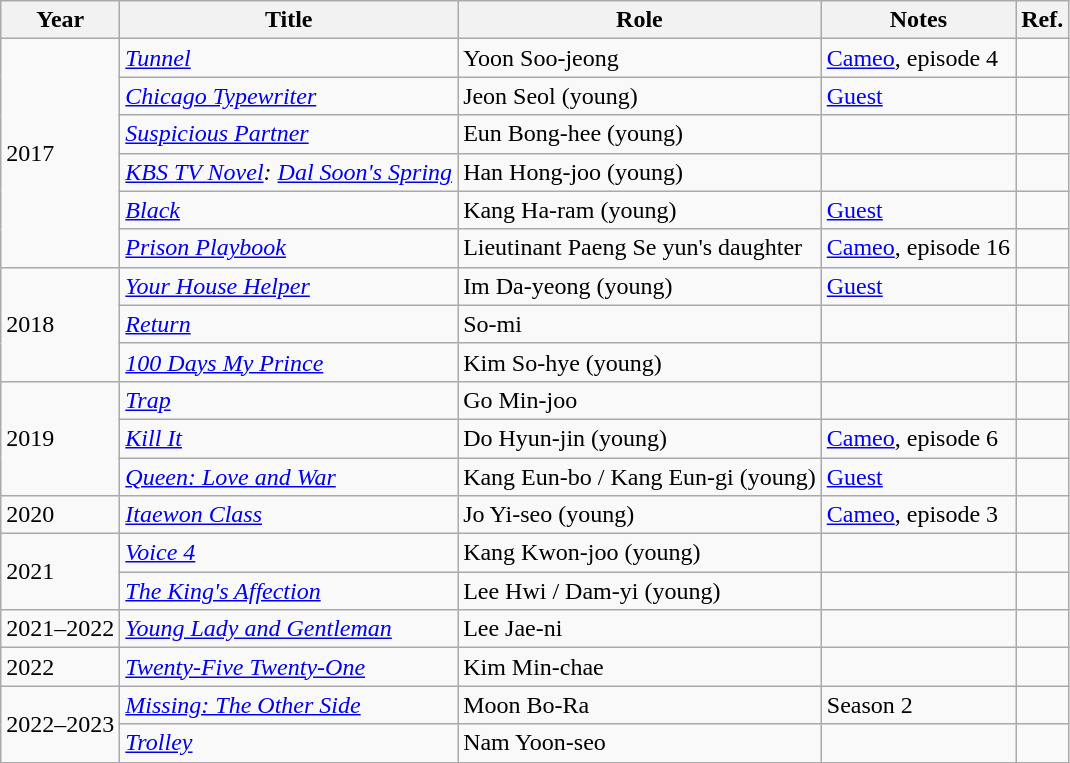<table class="wikitable sortable">
<tr>
<th>Year</th>
<th>Title</th>
<th>Role</th>
<th class="unsortable">Notes</th>
<th class="unsortable">Ref.</th>
</tr>
<tr>
<td rowspan=6>2017</td>
<td><em><a href='#'>Tunnel</a></em></td>
<td>Yoon Soo-jeong</td>
<td><a href='#'>Cameo</a>, episode 4</td>
<td></td>
</tr>
<tr>
<td><em><a href='#'>Chicago Typewriter</a></em></td>
<td>Jeon Seol (young)</td>
<td><a href='#'>Guest</a></td>
<td></td>
</tr>
<tr>
<td><em><a href='#'>Suspicious Partner</a></em></td>
<td>Eun Bong-hee (young)</td>
<td></td>
<td></td>
</tr>
<tr>
<td><em><a href='#'>KBS TV Novel</a>: <a href='#'>Dal Soon's Spring</a></em></td>
<td>Han Hong-joo (young)</td>
<td></td>
<td></td>
</tr>
<tr>
<td><em><a href='#'>Black</a></em></td>
<td>Kang Ha-ram (young)</td>
<td><a href='#'>Guest</a></td>
<td></td>
</tr>
<tr>
<td><em><a href='#'>Prison Playbook</a></em></td>
<td>Lieutinant Paeng Se yun's daughter</td>
<td><a href='#'>Cameo</a>, episode 16</td>
<td></td>
</tr>
<tr>
<td rowspan=3>2018</td>
<td><em><a href='#'>Your House Helper</a></em></td>
<td>Im Da-yeong (young)</td>
<td><a href='#'>Guest</a></td>
<td></td>
</tr>
<tr>
<td><em><a href='#'>Return</a></em></td>
<td>So-mi</td>
<td></td>
<td></td>
</tr>
<tr>
<td><em><a href='#'>100 Days My Prince</a></em></td>
<td>Kim So-hye (young)</td>
<td></td>
<td></td>
</tr>
<tr>
<td rowspan=3>2019</td>
<td><em><a href='#'>Trap</a></em></td>
<td>Go Min-joo</td>
<td></td>
<td></td>
</tr>
<tr>
<td><em><a href='#'>Kill It</a></em></td>
<td>Do Hyun-jin (young)</td>
<td><a href='#'>Cameo</a>, episode 6</td>
<td></td>
</tr>
<tr>
<td><em><a href='#'>Queen: Love and War</a></em></td>
<td>Kang Eun-bo / Kang Eun-gi (young)</td>
<td><a href='#'>Guest</a></td>
<td></td>
</tr>
<tr>
<td>2020</td>
<td><em><a href='#'>Itaewon Class</a></em></td>
<td>Jo Yi-seo (young)</td>
<td><a href='#'>Cameo</a>, episode 3</td>
<td></td>
</tr>
<tr>
<td rowspan="2">2021</td>
<td><em><a href='#'>Voice 4</a></em></td>
<td>Kang Kwon-joo (young)</td>
<td></td>
<td></td>
</tr>
<tr>
<td><em><a href='#'>The King's Affection</a></em></td>
<td>Lee Hwi / Dam-yi (young)</td>
<td></td>
<td></td>
</tr>
<tr>
<td>2021–2022</td>
<td><em><a href='#'>Young Lady and Gentleman</a></em></td>
<td>Lee Jae-ni</td>
<td></td>
<td></td>
</tr>
<tr>
<td rowspan="1">2022</td>
<td><em><a href='#'>Twenty-Five Twenty-One</a></em></td>
<td>Kim Min-chae</td>
<td></td>
<td></td>
</tr>
<tr>
<td rowspan="2">2022–2023</td>
<td><em><a href='#'>Missing: The Other Side</a></em></td>
<td>Moon Bo-Ra</td>
<td>Season 2</td>
<td></td>
</tr>
<tr>
<td><em><a href='#'>Trolley</a></em></td>
<td>Nam Yoon-seo</td>
<td></td>
<td></td>
</tr>
</table>
